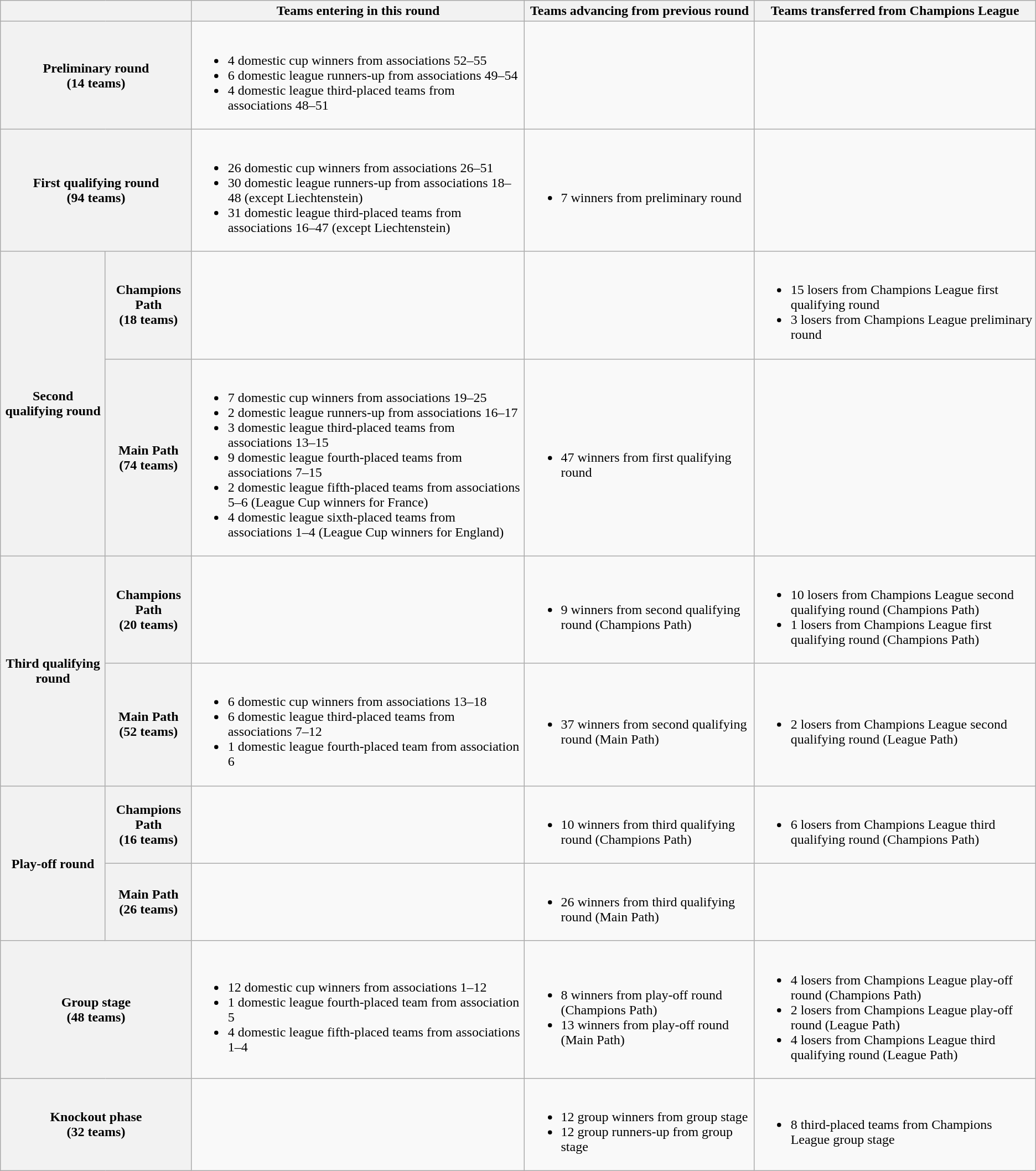<table class="wikitable">
<tr>
<th colspan="2"></th>
<th>Teams entering in this round</th>
<th>Teams advancing from previous round</th>
<th>Teams transferred from Champions League</th>
</tr>
<tr>
<th colspan="2">Preliminary round<br>(14 teams)</th>
<td><br><ul><li>4 domestic cup winners from associations 52–55</li><li>6 domestic league runners-up from associations 49–54</li><li>4 domestic league third-placed teams from associations 48–51</li></ul></td>
<td></td>
<td></td>
</tr>
<tr>
<th colspan="2">First qualifying round<br>(94 teams)</th>
<td><br><ul><li>26 domestic cup winners from associations 26–51</li><li>30 domestic league runners-up from associations 18–48 (except Liechtenstein)</li><li>31 domestic league third-placed teams from associations 16–47 (except Liechtenstein)</li></ul></td>
<td><br><ul><li>7 winners from preliminary round</li></ul></td>
<td></td>
</tr>
<tr>
<th rowspan="2">Second qualifying round</th>
<th>Champions Path<br>(18 teams)</th>
<td></td>
<td></td>
<td><br><ul><li>15 losers from Champions League first qualifying round</li><li>3 losers from Champions League preliminary round</li></ul></td>
</tr>
<tr>
<th>Main Path<br>(74 teams)</th>
<td><br><ul><li>7 domestic cup winners from associations 19–25</li><li>2 domestic league runners-up from associations 16–17</li><li>3 domestic league third-placed teams from associations 13–15</li><li>9 domestic league fourth-placed teams from associations 7–15</li><li>2 domestic league fifth-placed teams from associations 5–6 (League Cup winners for France)</li><li>4 domestic league sixth-placed teams from associations 1–4 (League Cup winners for England)</li></ul></td>
<td><br><ul><li>47 winners from first qualifying round</li></ul></td>
<td></td>
</tr>
<tr>
<th rowspan="2">Third qualifying round</th>
<th>Champions Path<br>(20 teams)</th>
<td></td>
<td><br><ul><li>9 winners from second qualifying round (Champions Path)</li></ul></td>
<td><br><ul><li>10 losers from Champions League second qualifying round (Champions Path)</li><li>1 losers from Champions League first qualifying round (Champions Path)</li></ul></td>
</tr>
<tr>
<th>Main Path<br>(52 teams)</th>
<td><br><ul><li>6 domestic cup winners from associations 13–18</li><li>6 domestic league third-placed teams from associations 7–12</li><li>1 domestic league fourth-placed team from association 6</li></ul></td>
<td><br><ul><li>37 winners from second qualifying round (Main Path)</li></ul></td>
<td><br><ul><li>2 losers from Champions League second qualifying round (League Path)</li></ul></td>
</tr>
<tr>
<th rowspan="2">Play-off round</th>
<th>Champions Path<br>(16 teams)</th>
<td></td>
<td><br><ul><li>10 winners from third qualifying round (Champions Path)</li></ul></td>
<td><br><ul><li>6 losers from Champions League third qualifying round (Champions Path)</li></ul></td>
</tr>
<tr>
<th>Main Path<br>(26 teams)</th>
<td></td>
<td><br><ul><li>26 winners from third qualifying round (Main Path)</li></ul></td>
<td></td>
</tr>
<tr>
<th colspan="2">Group stage<br>(48 teams)</th>
<td><br><ul><li>12 domestic cup winners from associations 1–12</li><li>1 domestic league fourth-placed team from association 5</li><li>4 domestic league fifth-placed teams from associations 1–4</li></ul></td>
<td><br><ul><li>8 winners from play-off round (Champions Path)</li><li>13 winners from play-off round (Main Path)</li></ul></td>
<td><br><ul><li>4 losers from Champions League play-off round (Champions Path)</li><li>2 losers from Champions League play-off round (League Path)</li><li>4 losers from Champions League third qualifying round (League Path)</li></ul></td>
</tr>
<tr>
<th colspan="2">Knockout phase<br>(32 teams)</th>
<td></td>
<td><br><ul><li>12 group winners from group stage</li><li>12 group runners-up from group stage</li></ul></td>
<td><br><ul><li>8 third-placed teams from Champions League group stage</li></ul></td>
</tr>
</table>
